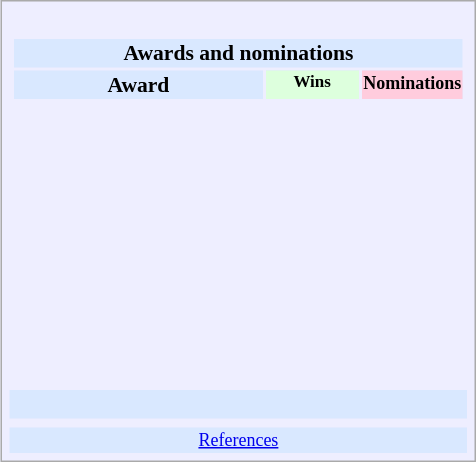<table class="infobox" style="width:22em; text-align:left; font-size:90%; vertical-align:middle; background:#eef;">
<tr>
<td colspan="3"><br><table class="collapsible collapsed" style="width:100%;">
<tr>
<th colspan="3" style="background:#d9e8ff; text-align:center;">Awards and nominations</th>
</tr>
<tr style="background:#d9e8ff; text-align:center;">
<th style="vertical-align: middle;">Award</th>
<td style="background:#dfd; font-size:8.5pt; width:60px;"><strong>Wins</strong></td>
<td style="background:#fcd; font-size:9pt; width:60px;"><strong>Nominations</strong></td>
</tr>
<tr>
<td style="text-align:left;"><br></td>
<td></td>
<td></td>
</tr>
<tr>
<td style="text-align:left;"><br></td>
<td></td>
<td></td>
</tr>
<tr>
<td style="text-align:left;"><br></td>
<td></td>
<td></td>
</tr>
<tr>
<td style="text-align:left;"><br></td>
<td></td>
<td></td>
</tr>
<tr>
<td style="text-align:left;"><br></td>
<td></td>
<td></td>
</tr>
<tr>
<td style="text-align:left;"><br></td>
<td></td>
<td></td>
</tr>
<tr>
<td style="text-align:left;"><br></td>
<td></td>
<td></td>
</tr>
<tr>
<td style="text-align:left;"><br></td>
<td></td>
<td></td>
</tr>
<tr>
<td style="text-align:left;"><br></td>
<td></td>
<td></td>
</tr>
</table>
</td>
</tr>
<tr>
<td style="background:#d9e8ff; text-align:center;" colspan="3"><br></td>
</tr>
<tr>
<td></td>
<td></td>
<td></td>
</tr>
<tr style="background:#d9e8ff;">
<td colspan="3" style="font-size: smaller; text-align:center;"><a href='#'>References</a></td>
</tr>
</table>
